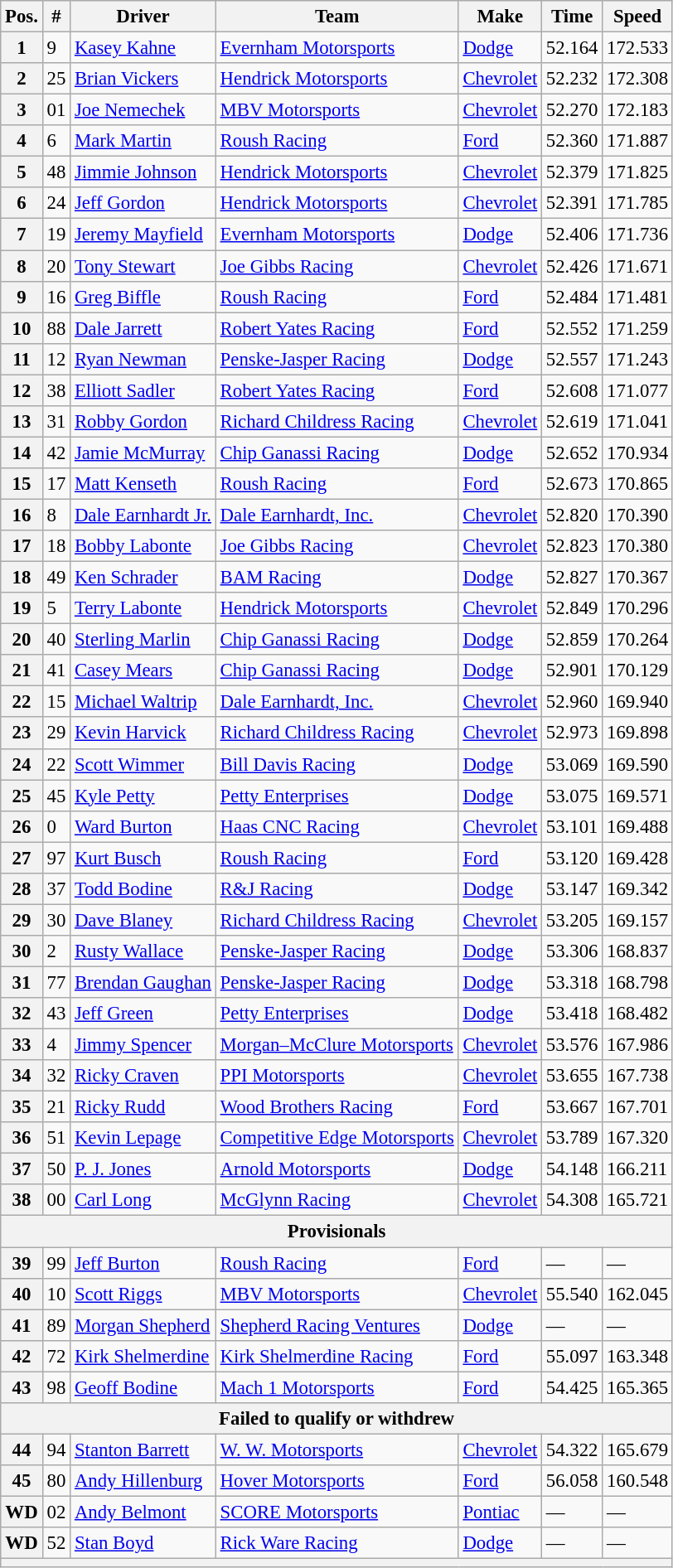<table class="wikitable" style="font-size:95%">
<tr>
<th>Pos.</th>
<th>#</th>
<th>Driver</th>
<th>Team</th>
<th>Make</th>
<th>Time</th>
<th>Speed</th>
</tr>
<tr>
<th>1</th>
<td>9</td>
<td><a href='#'>Kasey Kahne</a></td>
<td><a href='#'>Evernham Motorsports</a></td>
<td><a href='#'>Dodge</a></td>
<td>52.164</td>
<td>172.533</td>
</tr>
<tr>
<th>2</th>
<td>25</td>
<td><a href='#'>Brian Vickers</a></td>
<td><a href='#'>Hendrick Motorsports</a></td>
<td><a href='#'>Chevrolet</a></td>
<td>52.232</td>
<td>172.308</td>
</tr>
<tr>
<th>3</th>
<td>01</td>
<td><a href='#'>Joe Nemechek</a></td>
<td><a href='#'>MBV Motorsports</a></td>
<td><a href='#'>Chevrolet</a></td>
<td>52.270</td>
<td>172.183</td>
</tr>
<tr>
<th>4</th>
<td>6</td>
<td><a href='#'>Mark Martin</a></td>
<td><a href='#'>Roush Racing</a></td>
<td><a href='#'>Ford</a></td>
<td>52.360</td>
<td>171.887</td>
</tr>
<tr>
<th>5</th>
<td>48</td>
<td><a href='#'>Jimmie Johnson</a></td>
<td><a href='#'>Hendrick Motorsports</a></td>
<td><a href='#'>Chevrolet</a></td>
<td>52.379</td>
<td>171.825</td>
</tr>
<tr>
<th>6</th>
<td>24</td>
<td><a href='#'>Jeff Gordon</a></td>
<td><a href='#'>Hendrick Motorsports</a></td>
<td><a href='#'>Chevrolet</a></td>
<td>52.391</td>
<td>171.785</td>
</tr>
<tr>
<th>7</th>
<td>19</td>
<td><a href='#'>Jeremy Mayfield</a></td>
<td><a href='#'>Evernham Motorsports</a></td>
<td><a href='#'>Dodge</a></td>
<td>52.406</td>
<td>171.736</td>
</tr>
<tr>
<th>8</th>
<td>20</td>
<td><a href='#'>Tony Stewart</a></td>
<td><a href='#'>Joe Gibbs Racing</a></td>
<td><a href='#'>Chevrolet</a></td>
<td>52.426</td>
<td>171.671</td>
</tr>
<tr>
<th>9</th>
<td>16</td>
<td><a href='#'>Greg Biffle</a></td>
<td><a href='#'>Roush Racing</a></td>
<td><a href='#'>Ford</a></td>
<td>52.484</td>
<td>171.481</td>
</tr>
<tr>
<th>10</th>
<td>88</td>
<td><a href='#'>Dale Jarrett</a></td>
<td><a href='#'>Robert Yates Racing</a></td>
<td><a href='#'>Ford</a></td>
<td>52.552</td>
<td>171.259</td>
</tr>
<tr>
<th>11</th>
<td>12</td>
<td><a href='#'>Ryan Newman</a></td>
<td><a href='#'>Penske-Jasper Racing</a></td>
<td><a href='#'>Dodge</a></td>
<td>52.557</td>
<td>171.243</td>
</tr>
<tr>
<th>12</th>
<td>38</td>
<td><a href='#'>Elliott Sadler</a></td>
<td><a href='#'>Robert Yates Racing</a></td>
<td><a href='#'>Ford</a></td>
<td>52.608</td>
<td>171.077</td>
</tr>
<tr>
<th>13</th>
<td>31</td>
<td><a href='#'>Robby Gordon</a></td>
<td><a href='#'>Richard Childress Racing</a></td>
<td><a href='#'>Chevrolet</a></td>
<td>52.619</td>
<td>171.041</td>
</tr>
<tr>
<th>14</th>
<td>42</td>
<td><a href='#'>Jamie McMurray</a></td>
<td><a href='#'>Chip Ganassi Racing</a></td>
<td><a href='#'>Dodge</a></td>
<td>52.652</td>
<td>170.934</td>
</tr>
<tr>
<th>15</th>
<td>17</td>
<td><a href='#'>Matt Kenseth</a></td>
<td><a href='#'>Roush Racing</a></td>
<td><a href='#'>Ford</a></td>
<td>52.673</td>
<td>170.865</td>
</tr>
<tr>
<th>16</th>
<td>8</td>
<td><a href='#'>Dale Earnhardt Jr.</a></td>
<td><a href='#'>Dale Earnhardt, Inc.</a></td>
<td><a href='#'>Chevrolet</a></td>
<td>52.820</td>
<td>170.390</td>
</tr>
<tr>
<th>17</th>
<td>18</td>
<td><a href='#'>Bobby Labonte</a></td>
<td><a href='#'>Joe Gibbs Racing</a></td>
<td><a href='#'>Chevrolet</a></td>
<td>52.823</td>
<td>170.380</td>
</tr>
<tr>
<th>18</th>
<td>49</td>
<td><a href='#'>Ken Schrader</a></td>
<td><a href='#'>BAM Racing</a></td>
<td><a href='#'>Dodge</a></td>
<td>52.827</td>
<td>170.367</td>
</tr>
<tr>
<th>19</th>
<td>5</td>
<td><a href='#'>Terry Labonte</a></td>
<td><a href='#'>Hendrick Motorsports</a></td>
<td><a href='#'>Chevrolet</a></td>
<td>52.849</td>
<td>170.296</td>
</tr>
<tr>
<th>20</th>
<td>40</td>
<td><a href='#'>Sterling Marlin</a></td>
<td><a href='#'>Chip Ganassi Racing</a></td>
<td><a href='#'>Dodge</a></td>
<td>52.859</td>
<td>170.264</td>
</tr>
<tr>
<th>21</th>
<td>41</td>
<td><a href='#'>Casey Mears</a></td>
<td><a href='#'>Chip Ganassi Racing</a></td>
<td><a href='#'>Dodge</a></td>
<td>52.901</td>
<td>170.129</td>
</tr>
<tr>
<th>22</th>
<td>15</td>
<td><a href='#'>Michael Waltrip</a></td>
<td><a href='#'>Dale Earnhardt, Inc.</a></td>
<td><a href='#'>Chevrolet</a></td>
<td>52.960</td>
<td>169.940</td>
</tr>
<tr>
<th>23</th>
<td>29</td>
<td><a href='#'>Kevin Harvick</a></td>
<td><a href='#'>Richard Childress Racing</a></td>
<td><a href='#'>Chevrolet</a></td>
<td>52.973</td>
<td>169.898</td>
</tr>
<tr>
<th>24</th>
<td>22</td>
<td><a href='#'>Scott Wimmer</a></td>
<td><a href='#'>Bill Davis Racing</a></td>
<td><a href='#'>Dodge</a></td>
<td>53.069</td>
<td>169.590</td>
</tr>
<tr>
<th>25</th>
<td>45</td>
<td><a href='#'>Kyle Petty</a></td>
<td><a href='#'>Petty Enterprises</a></td>
<td><a href='#'>Dodge</a></td>
<td>53.075</td>
<td>169.571</td>
</tr>
<tr>
<th>26</th>
<td>0</td>
<td><a href='#'>Ward Burton</a></td>
<td><a href='#'>Haas CNC Racing</a></td>
<td><a href='#'>Chevrolet</a></td>
<td>53.101</td>
<td>169.488</td>
</tr>
<tr>
<th>27</th>
<td>97</td>
<td><a href='#'>Kurt Busch</a></td>
<td><a href='#'>Roush Racing</a></td>
<td><a href='#'>Ford</a></td>
<td>53.120</td>
<td>169.428</td>
</tr>
<tr>
<th>28</th>
<td>37</td>
<td><a href='#'>Todd Bodine</a></td>
<td><a href='#'>R&J Racing</a></td>
<td><a href='#'>Dodge</a></td>
<td>53.147</td>
<td>169.342</td>
</tr>
<tr>
<th>29</th>
<td>30</td>
<td><a href='#'>Dave Blaney</a></td>
<td><a href='#'>Richard Childress Racing</a></td>
<td><a href='#'>Chevrolet</a></td>
<td>53.205</td>
<td>169.157</td>
</tr>
<tr>
<th>30</th>
<td>2</td>
<td><a href='#'>Rusty Wallace</a></td>
<td><a href='#'>Penske-Jasper Racing</a></td>
<td><a href='#'>Dodge</a></td>
<td>53.306</td>
<td>168.837</td>
</tr>
<tr>
<th>31</th>
<td>77</td>
<td><a href='#'>Brendan Gaughan</a></td>
<td><a href='#'>Penske-Jasper Racing</a></td>
<td><a href='#'>Dodge</a></td>
<td>53.318</td>
<td>168.798</td>
</tr>
<tr>
<th>32</th>
<td>43</td>
<td><a href='#'>Jeff Green</a></td>
<td><a href='#'>Petty Enterprises</a></td>
<td><a href='#'>Dodge</a></td>
<td>53.418</td>
<td>168.482</td>
</tr>
<tr>
<th>33</th>
<td>4</td>
<td><a href='#'>Jimmy Spencer</a></td>
<td><a href='#'>Morgan–McClure Motorsports</a></td>
<td><a href='#'>Chevrolet</a></td>
<td>53.576</td>
<td>167.986</td>
</tr>
<tr>
<th>34</th>
<td>32</td>
<td><a href='#'>Ricky Craven</a></td>
<td><a href='#'>PPI Motorsports</a></td>
<td><a href='#'>Chevrolet</a></td>
<td>53.655</td>
<td>167.738</td>
</tr>
<tr>
<th>35</th>
<td>21</td>
<td><a href='#'>Ricky Rudd</a></td>
<td><a href='#'>Wood Brothers Racing</a></td>
<td><a href='#'>Ford</a></td>
<td>53.667</td>
<td>167.701</td>
</tr>
<tr>
<th>36</th>
<td>51</td>
<td><a href='#'>Kevin Lepage</a></td>
<td><a href='#'>Competitive Edge Motorsports</a></td>
<td><a href='#'>Chevrolet</a></td>
<td>53.789</td>
<td>167.320</td>
</tr>
<tr>
<th>37</th>
<td>50</td>
<td><a href='#'>P. J. Jones</a></td>
<td><a href='#'>Arnold Motorsports</a></td>
<td><a href='#'>Dodge</a></td>
<td>54.148</td>
<td>166.211</td>
</tr>
<tr>
<th>38</th>
<td>00</td>
<td><a href='#'>Carl Long</a></td>
<td><a href='#'>McGlynn Racing</a></td>
<td><a href='#'>Chevrolet</a></td>
<td>54.308</td>
<td>165.721</td>
</tr>
<tr>
<th colspan="7">Provisionals</th>
</tr>
<tr>
<th>39</th>
<td>99</td>
<td><a href='#'>Jeff Burton</a></td>
<td><a href='#'>Roush Racing</a></td>
<td><a href='#'>Ford</a></td>
<td>—</td>
<td>—</td>
</tr>
<tr>
<th>40</th>
<td>10</td>
<td><a href='#'>Scott Riggs</a></td>
<td><a href='#'>MBV Motorsports</a></td>
<td><a href='#'>Chevrolet</a></td>
<td>55.540</td>
<td>162.045</td>
</tr>
<tr>
<th>41</th>
<td>89</td>
<td><a href='#'>Morgan Shepherd</a></td>
<td><a href='#'>Shepherd Racing Ventures</a></td>
<td><a href='#'>Dodge</a></td>
<td>—</td>
<td>—</td>
</tr>
<tr>
<th>42</th>
<td>72</td>
<td><a href='#'>Kirk Shelmerdine</a></td>
<td><a href='#'>Kirk Shelmerdine Racing</a></td>
<td><a href='#'>Ford</a></td>
<td>55.097</td>
<td>163.348</td>
</tr>
<tr>
<th>43</th>
<td>98</td>
<td><a href='#'>Geoff Bodine</a></td>
<td><a href='#'>Mach 1 Motorsports</a></td>
<td><a href='#'>Ford</a></td>
<td>54.425</td>
<td>165.365</td>
</tr>
<tr>
<th colspan="7">Failed to qualify or withdrew</th>
</tr>
<tr>
<th>44</th>
<td>94</td>
<td><a href='#'>Stanton Barrett</a></td>
<td><a href='#'>W. W. Motorsports</a></td>
<td><a href='#'>Chevrolet</a></td>
<td>54.322</td>
<td>165.679</td>
</tr>
<tr>
<th>45</th>
<td>80</td>
<td><a href='#'>Andy Hillenburg</a></td>
<td><a href='#'>Hover Motorsports</a></td>
<td><a href='#'>Ford</a></td>
<td>56.058</td>
<td>160.548</td>
</tr>
<tr>
<th>WD</th>
<td>02</td>
<td><a href='#'>Andy Belmont</a></td>
<td><a href='#'>SCORE Motorsports</a></td>
<td><a href='#'>Pontiac</a></td>
<td>—</td>
<td>—</td>
</tr>
<tr>
<th>WD</th>
<td>52</td>
<td><a href='#'>Stan Boyd</a></td>
<td><a href='#'>Rick Ware Racing</a></td>
<td><a href='#'>Dodge</a></td>
<td>—</td>
<td>—</td>
</tr>
<tr>
<th colspan="7"></th>
</tr>
</table>
